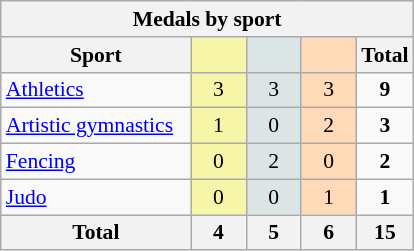<table class="wikitable" style="font-size:90%; text-align:center;">
<tr>
<th colspan=5>Medals by sport</th>
</tr>
<tr>
<th width=120>Sport</th>
<th scope="col" width=30 style="background:#F7F6A8;"></th>
<th scope="col" width=30 style="background:#DCE5E5;"></th>
<th scope="col" width=30 style="background:#FFDAB9;"></th>
<th width=30>Total</th>
</tr>
<tr>
<td align=left><a href='#'>Athletics</a></td>
<td style="background:#F7F6A8;">3</td>
<td style="background:#DCE5E5;">3</td>
<td style="background:#FFDAB9;">3</td>
<td><strong>9</strong></td>
</tr>
<tr>
<td align=left><a href='#'>Artistic gymnastics</a></td>
<td style="background:#F7F6A8;">1</td>
<td style="background:#DCE5E5;">0</td>
<td style="background:#FFDAB9;">2</td>
<td><strong>3</strong></td>
</tr>
<tr>
<td align=left><a href='#'>Fencing</a></td>
<td style="background:#F7F6A8;">0</td>
<td style="background:#DCE5E5;">2</td>
<td style="background:#FFDAB9;">0</td>
<td><strong>2</strong></td>
</tr>
<tr>
<td align=left><a href='#'>Judo</a></td>
<td style="background:#F7F6A8;">0</td>
<td style="background:#DCE5E5;">0</td>
<td style="background:#FFDAB9;">1</td>
<td><strong>1</strong></td>
</tr>
<tr class="sortbottom">
<th>Total</th>
<th>4</th>
<th>5</th>
<th>6</th>
<th>15</th>
</tr>
</table>
